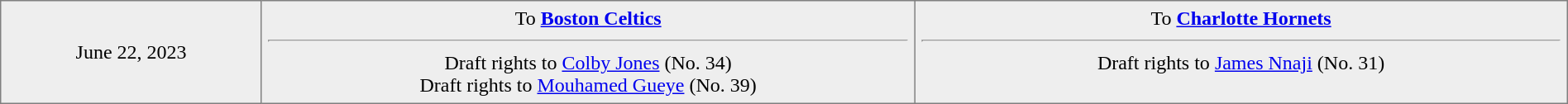<table border="1" style="border-collapse:collapse; text-align:center; width:100%;" cellpadding="5">
<tr bgcolor="eeeeee">
<td style="width:12%">June 22, 2023</td>
<td style="width:30%" valign="top">To <strong><a href='#'>Boston Celtics</a></strong><hr>Draft rights to <a href='#'>Colby Jones</a> (No. 34)<br>Draft rights to <a href='#'>Mouhamed Gueye</a> (No. 39)</td>
<td style="width:30%" valign="top">To <strong><a href='#'>Charlotte Hornets</a></strong><hr>Draft rights to <a href='#'>James Nnaji</a> (No. 31)</td>
</tr>
</table>
